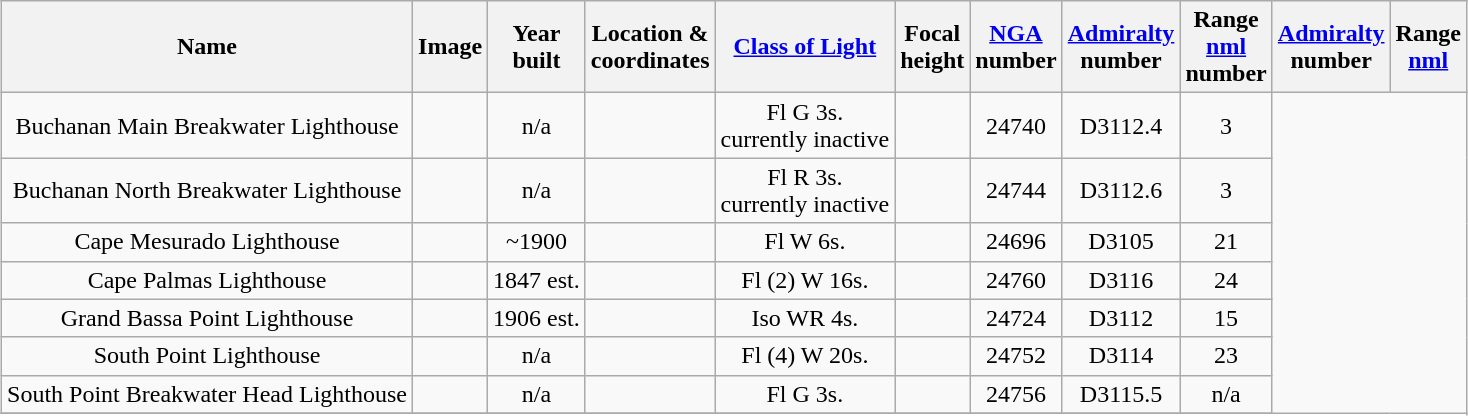<table class="wikitable sortable" style="margin:auto;text-align:center">
<tr>
<th>Name</th>
<th>Image</th>
<th>Year<br>built</th>
<th>Location &<br> coordinates</th>
<th><a href='#'>Class of Light</a></th>
<th>Focal<br>height</th>
<th><a href='#'>NGA</a><br>number</th>
<th><a href='#'>Admiralty</a><br>number</th>
<th>Range<br><a href='#'>nml</a><br>number</th>
<th><a href='#'>Admiralty</a><br>number</th>
<th>Range<br><a href='#'>nml</a></th>
</tr>
<tr>
<td>Buchanan Main Breakwater Lighthouse</td>
<td></td>
<td>n/a</td>
<td></td>
<td>Fl G 3s.<br>currently inactive</td>
<td></td>
<td>24740</td>
<td>D3112.4</td>
<td>3</td>
</tr>
<tr>
<td>Buchanan North Breakwater Lighthouse</td>
<td></td>
<td>n/a</td>
<td></td>
<td>Fl R 3s.<br> currently inactive</td>
<td></td>
<td>24744</td>
<td>D3112.6</td>
<td>3</td>
</tr>
<tr>
<td>Cape Mesurado Lighthouse</td>
<td></td>
<td>~1900</td>
<td></td>
<td>Fl W 6s.</td>
<td></td>
<td>24696</td>
<td>D3105</td>
<td>21</td>
</tr>
<tr>
<td>Cape Palmas Lighthouse</td>
<td></td>
<td>1847 est.</td>
<td></td>
<td>Fl (2) W 16s.</td>
<td></td>
<td>24760</td>
<td>D3116</td>
<td>24</td>
</tr>
<tr>
<td>Grand Bassa Point Lighthouse</td>
<td></td>
<td>1906 est.</td>
<td></td>
<td>Iso WR 4s.</td>
<td></td>
<td>24724</td>
<td>D3112</td>
<td>15</td>
</tr>
<tr>
<td South Point, Liberia>South Point Lighthouse</td>
<td></td>
<td>n/a</td>
<td></td>
<td>Fl (4) W 20s.</td>
<td></td>
<td>24752</td>
<td>D3114</td>
<td>23</td>
</tr>
<tr>
<td>South Point Breakwater Head Lighthouse</td>
<td></td>
<td>n/a</td>
<td></td>
<td>Fl G 3s.</td>
<td></td>
<td>24756</td>
<td>D3115.5</td>
<td>n/a</td>
</tr>
<tr>
</tr>
</table>
